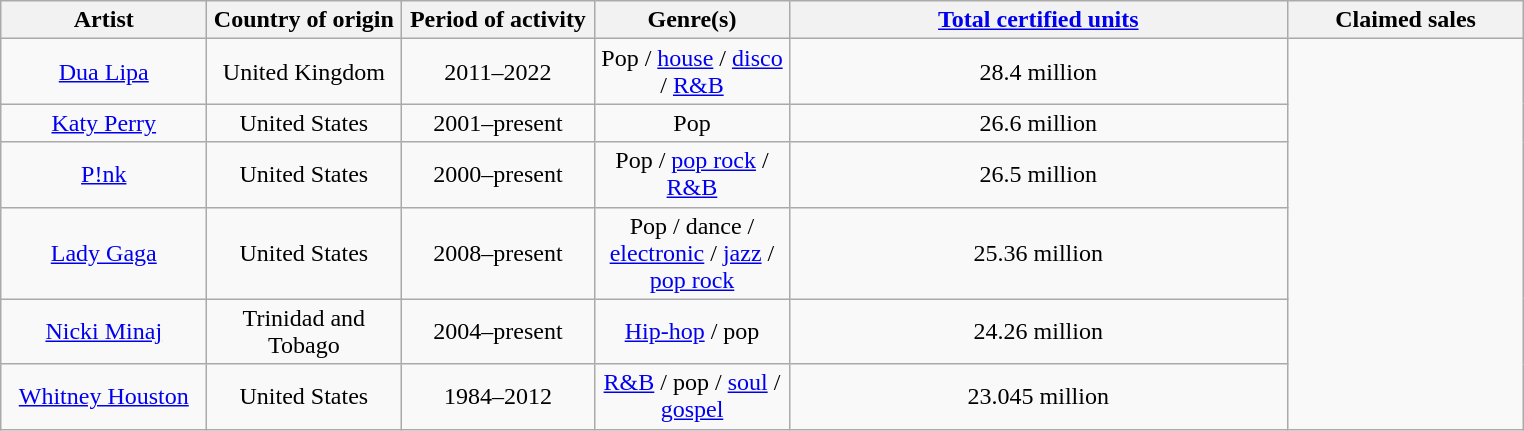<table class="wikitable plainrowheaders sortable" style="text-align:center;">
<tr>
<th scope="col" style="width:130px;">Artist</th>
<th scope="col" style="width:122px;">Country of origin</th>
<th scope="col" style="width:122px;">Period of activity</th>
<th scope="col" style="width:122px;">Genre(s)</th>
<th scope="col" style="width:325px;"><a href='#'>Total certified units</a></th>
<th scope="col" style="width:150px;">Claimed sales</th>
</tr>
<tr>
<td><a href='#'>Dua Lipa</a></td>
<td>United Kingdom</td>
<td>2011–2022</td>
<td>Pop / <a href='#'>house</a> / <a href='#'>disco</a> / <a href='#'>R&B</a></td>
<td>28.4 million</td>
</tr>
<tr>
<td><a href='#'>Katy Perry</a></td>
<td>United States</td>
<td>2001–present</td>
<td>Pop</td>
<td>26.6 million</td>
</tr>
<tr>
<td><a href='#'>P!nk</a></td>
<td>United States</td>
<td>2000–present</td>
<td>Pop / <a href='#'>pop rock</a> / <a href='#'>R&B</a></td>
<td>26.5 million</td>
</tr>
<tr>
<td><a href='#'>Lady Gaga</a></td>
<td>United States</td>
<td>2008–present</td>
<td>Pop / dance / <a href='#'>electronic</a> / <a href='#'>jazz</a> / <a href='#'>pop rock</a></td>
<td>25.36 million</td>
</tr>
<tr>
<td><a href='#'>Nicki Minaj</a></td>
<td>Trinidad and Tobago</td>
<td>2004–present</td>
<td><a href='#'>Hip-hop</a> / pop</td>
<td>24.26 million</td>
</tr>
<tr>
<td><a href='#'>Whitney Houston</a></td>
<td>United States</td>
<td>1984–2012</td>
<td><a href='#'>R&B</a> / pop / <a href='#'>soul</a> / <a href='#'>gospel</a></td>
<td>23.045 million</td>
</tr>
</table>
